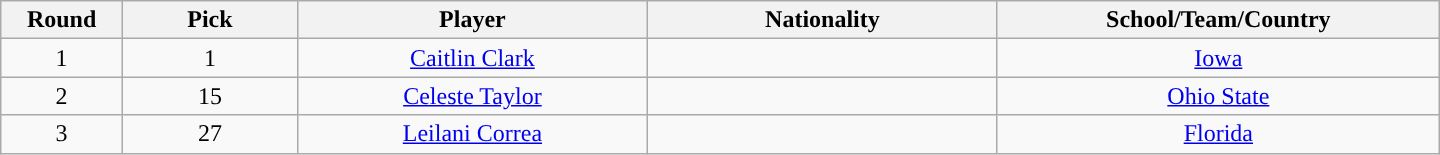<table class="wikitable" style="text-align:center; width:60em">
<tr>
<th width="2%">Round</th>
<th width="5%">Pick</th>
<th width="10%">Player</th>
<th width="10%">Nationality</th>
<th width="10%">School/Team/Country</th>
</tr>
<tr>
<td>1</td>
<td>1</td>
<td><a href='#'>Caitlin Clark</a></td>
<td></td>
<td><a href='#'>Iowa</a></td>
</tr>
<tr>
<td>2</td>
<td>15</td>
<td><a href='#'>Celeste Taylor</a></td>
<td></td>
<td><a href='#'>Ohio State</a></td>
</tr>
<tr>
<td>3</td>
<td>27</td>
<td><a href='#'>Leilani Correa</a></td>
<td></td>
<td><a href='#'>Florida</a></td>
</tr>
</table>
